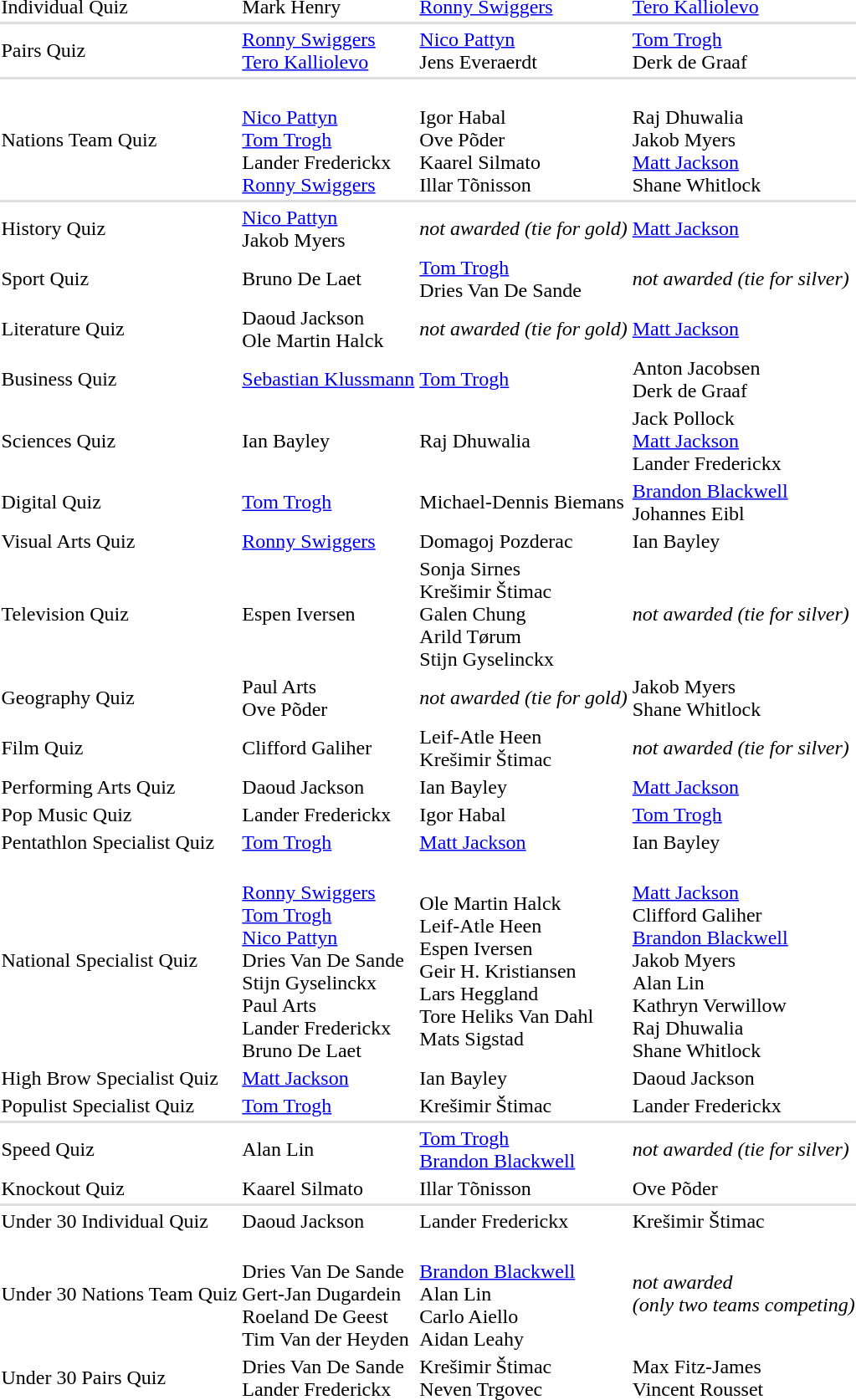<table>
<tr>
<td>Individual Quiz</td>
<td> Mark Henry</td>
<td> <a href='#'>Ronny Swiggers</a></td>
<td> <a href='#'>Tero Kalliolevo</a></td>
</tr>
<tr bgcolor=#DDDDDD>
<td colspan=5></td>
</tr>
<tr>
<td>Pairs Quiz</td>
<td> <a href='#'>Ronny Swiggers</a> <br>  <a href='#'>Tero Kalliolevo</a></td>
<td> <a href='#'>Nico Pattyn</a> <br>  Jens Everaerdt</td>
<td> <a href='#'>Tom Trogh</a> <br>  Derk de Graaf</td>
</tr>
<tr bgcolor=#DDDDDD>
<td colspan=5></td>
</tr>
<tr>
<td>Nations Team Quiz</td>
<td> <br> <a href='#'>Nico Pattyn</a> <br> <a href='#'>Tom Trogh</a> <br> Lander Frederickx <br> <a href='#'>Ronny Swiggers</a></td>
<td> <br> Igor Habal <br> Ove Põder <br> Kaarel Silmato <br> Illar Tõnisson</td>
<td> <br> Raj Dhuwalia <br> Jakob Myers <br> <a href='#'>Matt Jackson</a> <br> Shane Whitlock</td>
</tr>
<tr bgcolor=#DDDDDD>
<td colspan=5></td>
</tr>
<tr>
<td>History Quiz</td>
<td> <a href='#'>Nico Pattyn</a> <br>  Jakob Myers</td>
<td><em>not awarded (tie for gold)</em></td>
<td> <a href='#'>Matt Jackson</a></td>
</tr>
<tr>
<td>Sport Quiz</td>
<td> Bruno De Laet</td>
<td> <a href='#'>Tom Trogh</a> <br>  Dries Van De Sande</td>
<td><em>not awarded (tie for silver)</em></td>
</tr>
<tr>
<td>Literature Quiz</td>
<td> Daoud Jackson <br>   Ole Martin Halck</td>
<td><em>not awarded (tie for gold)</em></td>
<td> <a href='#'>Matt Jackson</a></td>
</tr>
<tr>
<td>Business Quiz</td>
<td> <a href='#'>Sebastian Klussmann</a></td>
<td> <a href='#'>Tom Trogh</a></td>
<td> Anton Jacobsen <br>  Derk de Graaf</td>
</tr>
<tr>
<td>Sciences Quiz</td>
<td> Ian Bayley</td>
<td> Raj Dhuwalia</td>
<td> Jack Pollock <br>  <a href='#'>Matt Jackson</a> <br>   Lander Frederickx</td>
</tr>
<tr>
<td>Digital Quiz</td>
<td> <a href='#'>Tom Trogh</a></td>
<td> Michael-Dennis Biemans</td>
<td> <a href='#'>Brandon Blackwell</a> <br>  Johannes Eibl</td>
</tr>
<tr>
<td>Visual Arts Quiz</td>
<td> <a href='#'>Ronny Swiggers</a></td>
<td> Domagoj Pozderac</td>
<td> Ian Bayley</td>
</tr>
<tr>
<td>Television Quiz</td>
<td> Espen Iversen</td>
<td> Sonja Sirnes <br>  Krešimir Štimac <br>  Galen Chung <br>  Arild Tørum <br>  Stijn Gyselinckx</td>
<td><em>not awarded (tie for silver)</em></td>
</tr>
<tr>
<td>Geography Quiz</td>
<td> Paul Arts <br>  Ove Põder</td>
<td><em>not awarded (tie for gold)</em></td>
<td> Jakob Myers <br>  Shane Whitlock</td>
</tr>
<tr>
<td>Film Quiz</td>
<td> Clifford Galiher</td>
<td> Leif-Atle Heen <br>  Krešimir Štimac</td>
<td><em>not awarded (tie for silver)</em></td>
</tr>
<tr>
<td>Performing Arts Quiz</td>
<td> Daoud Jackson</td>
<td> Ian Bayley</td>
<td> <a href='#'>Matt Jackson</a></td>
</tr>
<tr>
<td>Pop Music Quiz</td>
<td> Lander Frederickx</td>
<td> Igor Habal</td>
<td> <a href='#'>Tom Trogh</a></td>
</tr>
<tr>
<td>Pentathlon Specialist Quiz</td>
<td> <a href='#'>Tom Trogh</a></td>
<td> <a href='#'>Matt Jackson</a></td>
<td> Ian Bayley</td>
</tr>
<tr>
<td>National Specialist Quiz</td>
<td> <br> <a href='#'>Ronny Swiggers</a> <br> <a href='#'>Tom Trogh</a> <br> <a href='#'>Nico Pattyn</a> <br> Dries Van De Sande <br> Stijn Gyselinckx <br> Paul Arts <br> Lander Frederickx <br> Bruno De Laet</td>
<td> <br> Ole Martin Halck <br> Leif-Atle Heen <br> Espen Iversen <br> Geir H. Kristiansen <br> Lars Heggland <br> Tore Heliks Van Dahl <br> Mats Sigstad</td>
<td><br> <a href='#'>Matt Jackson</a> <br> Clifford Galiher <br> <a href='#'>Brandon Blackwell</a> <br> Jakob Myers <br> Alan Lin <br> Kathryn Verwillow <br> Raj Dhuwalia <br> Shane Whitlock</td>
</tr>
<tr>
<td>High Brow Specialist Quiz</td>
<td> <a href='#'>Matt Jackson</a></td>
<td> Ian Bayley</td>
<td> Daoud Jackson</td>
</tr>
<tr>
<td>Populist Specialist Quiz</td>
<td> <a href='#'>Tom Trogh</a></td>
<td> Krešimir Štimac</td>
<td> Lander Frederickx</td>
</tr>
<tr bgcolor=#DDDDDD>
<td colspan=5></td>
</tr>
<tr>
<td>Speed Quiz</td>
<td> Alan Lin</td>
<td> <a href='#'>Tom Trogh</a> <br>  <a href='#'>Brandon Blackwell</a></td>
<td><em>not awarded (tie for silver)</em></td>
</tr>
<tr>
<td>Knockout Quiz</td>
<td> Kaarel Silmato</td>
<td> Illar Tõnisson</td>
<td> Ove Põder</td>
</tr>
<tr bgcolor=#DDDDDD>
<td colspan=5></td>
</tr>
<tr>
<td>Under 30 Individual Quiz</td>
<td> Daoud Jackson</td>
<td> Lander Frederickx</td>
<td> Krešimir Štimac</td>
</tr>
<tr>
<td>Under 30 Nations Team Quiz</td>
<td> <br> Dries Van De Sande <br> Gert-Jan Dugardein <br> Roeland De Geest <br>  Tim Van der Heyden</td>
<td> <br>  <a href='#'>Brandon Blackwell</a> <br> Alan Lin <br>  Carlo Aiello <br>  Aidan Leahy</td>
<td><em>not awarded <br> (only two teams competing)</em></td>
</tr>
<tr>
<td>Under 30 Pairs Quiz</td>
<td> Dries Van De Sande <br>  Lander Frederickx</td>
<td> Krešimir Štimac <br>  Neven Trgovec</td>
<td> Max Fitz-James <br>  Vincent Rousset</td>
</tr>
</table>
